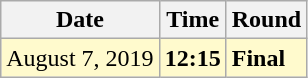<table class="wikitable">
<tr>
<th>Date</th>
<th>Time</th>
<th>Round</th>
</tr>
<tr style=background:lemonchiffon>
<td>August 7, 2019</td>
<td><strong>12:15</strong></td>
<td><strong>Final</strong></td>
</tr>
</table>
